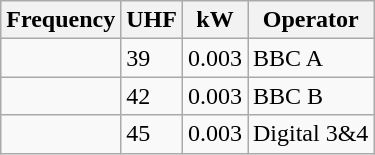<table class="wikitable sortable">
<tr>
<th>Frequency</th>
<th>UHF</th>
<th>kW</th>
<th>Operator</th>
</tr>
<tr>
<td></td>
<td>39</td>
<td>0.003</td>
<td>BBC A</td>
</tr>
<tr>
<td></td>
<td>42</td>
<td>0.003</td>
<td>BBC B</td>
</tr>
<tr>
<td></td>
<td>45</td>
<td>0.003</td>
<td>Digital 3&4</td>
</tr>
</table>
